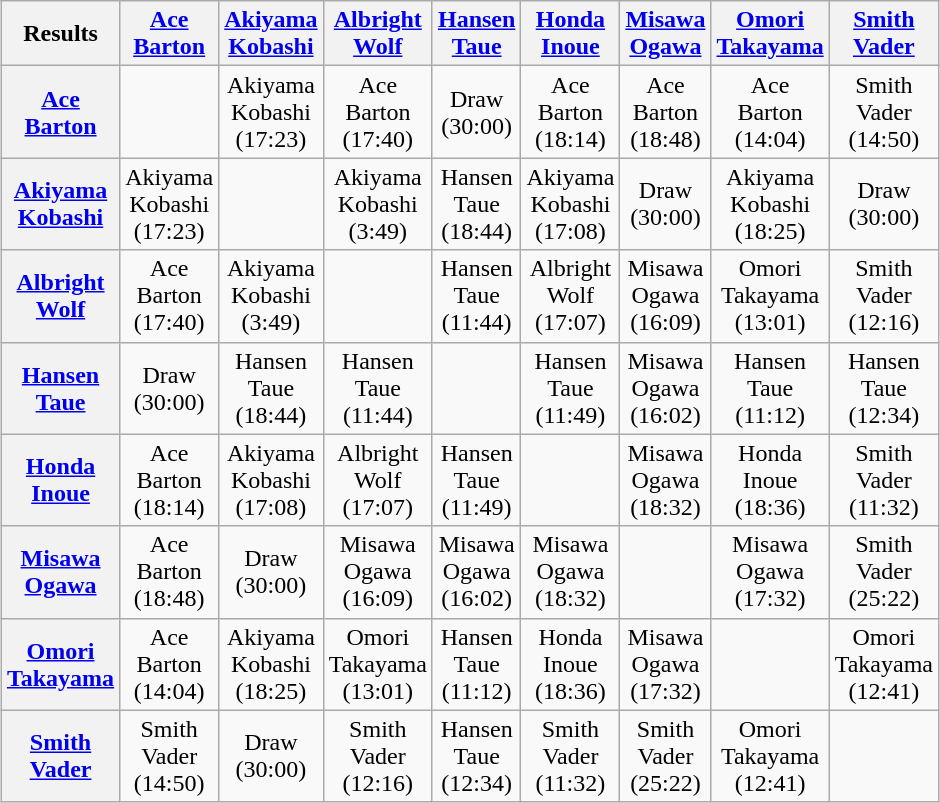<table class="wikitable" style="text-align:center; margin: 1em auto 1em auto">
<tr>
<th>Results</th>
<th><a href='#'>Ace</a><br><a href='#'>Barton</a></th>
<th><a href='#'>Akiyama</a><br><a href='#'>Kobashi</a></th>
<th><a href='#'>Albright</a><br><a href='#'>Wolf</a></th>
<th><a href='#'>Hansen</a><br><a href='#'>Taue</a></th>
<th><a href='#'>Honda</a><br><a href='#'>Inoue</a></th>
<th><a href='#'>Misawa</a><br><a href='#'>Ogawa</a></th>
<th><a href='#'>Omori</a><br><a href='#'>Takayama</a></th>
<th><a href='#'>Smith</a><br><a href='#'>Vader</a></th>
</tr>
<tr>
<th><a href='#'>Ace</a><br><a href='#'>Barton</a></th>
<td></td>
<td>Akiyama<br>Kobashi<br>(17:23)</td>
<td>Ace<br>Barton<br>(17:40)</td>
<td>Draw<br>(30:00)</td>
<td>Ace<br>Barton<br>(18:14)</td>
<td>Ace<br>Barton<br>(18:48)</td>
<td>Ace<br>Barton<br>(14:04)</td>
<td>Smith<br>Vader<br>(14:50)</td>
</tr>
<tr>
<th><a href='#'>Akiyama</a><br><a href='#'>Kobashi</a></th>
<td>Akiyama<br>Kobashi<br>(17:23)</td>
<td></td>
<td>Akiyama<br>Kobashi<br>(3:49)</td>
<td>Hansen<br>Taue<br>(18:44)</td>
<td>Akiyama<br>Kobashi<br>(17:08)</td>
<td>Draw<br>(30:00)</td>
<td>Akiyama<br>Kobashi<br>(18:25)</td>
<td>Draw<br>(30:00)</td>
</tr>
<tr>
<th><a href='#'>Albright</a><br><a href='#'>Wolf</a></th>
<td>Ace<br>Barton<br>(17:40)</td>
<td>Akiyama<br>Kobashi<br>(3:49)</td>
<td></td>
<td>Hansen<br>Taue<br>(11:44)</td>
<td>Albright<br>Wolf<br>(17:07)</td>
<td>Misawa<br>Ogawa<br>(16:09)</td>
<td>Omori<br>Takayama<br>(13:01)</td>
<td>Smith<br>Vader<br>(12:16)</td>
</tr>
<tr>
<th><a href='#'>Hansen</a><br><a href='#'>Taue</a></th>
<td>Draw<br>(30:00)</td>
<td>Hansen<br>Taue<br>(18:44)</td>
<td>Hansen<br>Taue<br>(11:44)</td>
<td></td>
<td>Hansen<br>Taue<br>(11:49)</td>
<td>Misawa<br>Ogawa<br>(16:02)</td>
<td>Hansen<br>Taue<br>(11:12)</td>
<td>Hansen<br>Taue<br>(12:34)</td>
</tr>
<tr>
<th><a href='#'>Honda</a><br><a href='#'>Inoue</a></th>
<td>Ace<br>Barton<br>(18:14)</td>
<td>Akiyama<br>Kobashi<br>(17:08)</td>
<td>Albright<br>Wolf<br>(17:07)</td>
<td>Hansen<br>Taue<br>(11:49)</td>
<td></td>
<td>Misawa<br>Ogawa<br>(18:32)</td>
<td>Honda<br>Inoue<br>(18:36)</td>
<td>Smith<br>Vader<br>(11:32)</td>
</tr>
<tr>
<th><a href='#'>Misawa</a><br><a href='#'>Ogawa</a></th>
<td>Ace<br>Barton<br>(18:48)</td>
<td>Draw<br>(30:00)</td>
<td>Misawa<br>Ogawa<br>(16:09)</td>
<td>Misawa<br>Ogawa<br>(16:02)</td>
<td>Misawa<br>Ogawa<br>(18:32)</td>
<td></td>
<td>Misawa<br>Ogawa<br>(17:32)</td>
<td>Smith<br>Vader<br>(25:22)</td>
</tr>
<tr>
<th><a href='#'>Omori</a><br><a href='#'>Takayama</a></th>
<td>Ace<br>Barton<br>(14:04)</td>
<td>Akiyama<br>Kobashi<br>(18:25)</td>
<td>Omori<br>Takayama<br>(13:01)</td>
<td>Hansen<br>Taue<br>(11:12)</td>
<td>Honda<br>Inoue<br>(18:36)</td>
<td>Misawa<br>Ogawa<br>(17:32)</td>
<td></td>
<td>Omori<br>Takayama<br>(12:41)</td>
</tr>
<tr>
<th><a href='#'>Smith</a><br><a href='#'>Vader</a></th>
<td>Smith<br>Vader<br>(14:50)</td>
<td>Draw<br>(30:00)</td>
<td>Smith<br>Vader<br>(12:16)</td>
<td>Hansen<br>Taue<br>(12:34)</td>
<td>Smith<br>Vader<br>(11:32)</td>
<td>Smith<br>Vader<br>(25:22)</td>
<td>Omori<br>Takayama<br>(12:41)</td>
<td></td>
</tr>
</table>
